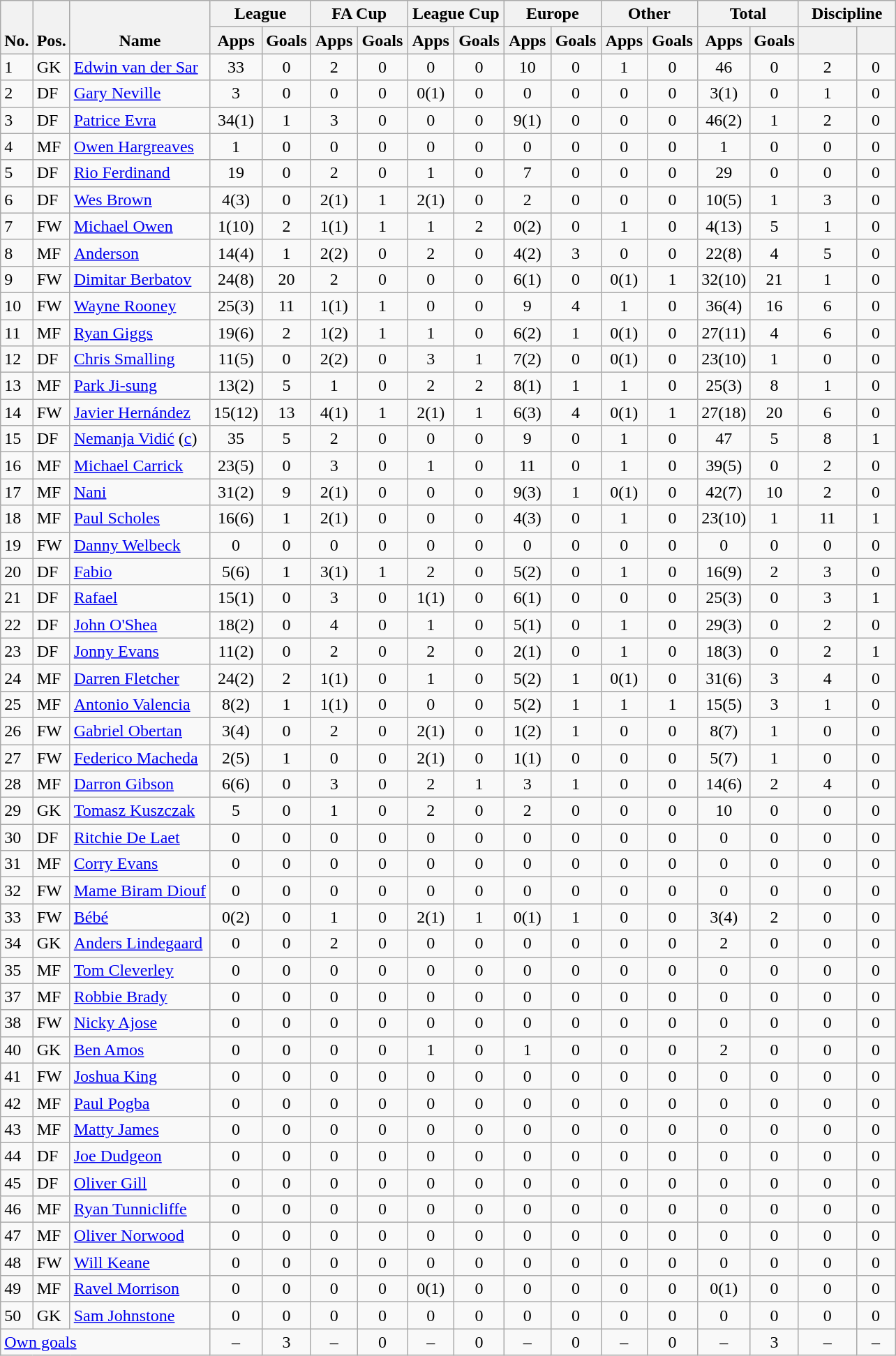<table class="wikitable sortable" style="text-align:center">
<tr>
<th rowspan="2" valign="bottom">No.</th>
<th rowspan="2" valign="bottom">Pos.</th>
<th rowspan="2" valign="bottom">Name</th>
<th colspan="2" width="85">League</th>
<th colspan="2" width="85">FA Cup</th>
<th colspan="2" width="85">League Cup</th>
<th colspan="2" width="85">Europe</th>
<th colspan="2" width="85">Other</th>
<th colspan="2" width="85">Total</th>
<th colspan="2" width="85">Discipline</th>
</tr>
<tr>
<th>Apps</th>
<th>Goals</th>
<th>Apps</th>
<th>Goals</th>
<th>Apps</th>
<th>Goals</th>
<th>Apps</th>
<th>Goals</th>
<th>Apps</th>
<th>Goals</th>
<th>Apps</th>
<th>Goals</th>
<th></th>
<th></th>
</tr>
<tr>
<td align="left">1</td>
<td align="left">GK</td>
<td align="left"> <a href='#'>Edwin van der Sar</a></td>
<td>33</td>
<td>0</td>
<td>2</td>
<td>0</td>
<td>0</td>
<td>0</td>
<td>10</td>
<td>0</td>
<td>1</td>
<td>0</td>
<td>46</td>
<td>0</td>
<td>2</td>
<td>0</td>
</tr>
<tr>
<td align="left">2</td>
<td align="left">DF</td>
<td align="left"> <a href='#'>Gary Neville</a></td>
<td>3</td>
<td>0</td>
<td>0</td>
<td>0</td>
<td>0(1)</td>
<td>0</td>
<td>0</td>
<td>0</td>
<td>0</td>
<td>0</td>
<td>3(1)</td>
<td>0</td>
<td>1</td>
<td>0</td>
</tr>
<tr>
<td align="left">3</td>
<td align="left">DF</td>
<td align="left"> <a href='#'>Patrice Evra</a></td>
<td>34(1)</td>
<td>1</td>
<td>3</td>
<td>0</td>
<td>0</td>
<td>0</td>
<td>9(1)</td>
<td>0</td>
<td>0</td>
<td>0</td>
<td>46(2)</td>
<td>1</td>
<td>2</td>
<td>0</td>
</tr>
<tr>
<td align="left">4</td>
<td align="left">MF</td>
<td align="left"> <a href='#'>Owen Hargreaves</a></td>
<td>1</td>
<td>0</td>
<td>0</td>
<td>0</td>
<td>0</td>
<td>0</td>
<td>0</td>
<td>0</td>
<td>0</td>
<td>0</td>
<td>1</td>
<td>0</td>
<td>0</td>
<td>0</td>
</tr>
<tr>
<td align="left">5</td>
<td align="left">DF</td>
<td align="left"> <a href='#'>Rio Ferdinand</a></td>
<td>19</td>
<td>0</td>
<td>2</td>
<td>0</td>
<td>1</td>
<td>0</td>
<td>7</td>
<td>0</td>
<td>0</td>
<td>0</td>
<td>29</td>
<td>0</td>
<td>0</td>
<td>0</td>
</tr>
<tr>
<td align="left">6</td>
<td align="left">DF</td>
<td align="left"> <a href='#'>Wes Brown</a></td>
<td>4(3)</td>
<td>0</td>
<td>2(1)</td>
<td>1</td>
<td>2(1)</td>
<td>0</td>
<td>2</td>
<td>0</td>
<td>0</td>
<td>0</td>
<td>10(5)</td>
<td>1</td>
<td>3</td>
<td>0</td>
</tr>
<tr>
<td align="left">7</td>
<td align="left">FW</td>
<td align="left"> <a href='#'>Michael Owen</a></td>
<td>1(10)</td>
<td>2</td>
<td>1(1)</td>
<td>1</td>
<td>1</td>
<td>2</td>
<td>0(2)</td>
<td>0</td>
<td>1</td>
<td>0</td>
<td>4(13)</td>
<td>5</td>
<td>1</td>
<td>0</td>
</tr>
<tr>
<td align="left">8</td>
<td align="left">MF</td>
<td align="left"> <a href='#'>Anderson</a></td>
<td>14(4)</td>
<td>1</td>
<td>2(2)</td>
<td>0</td>
<td>2</td>
<td>0</td>
<td>4(2)</td>
<td>3</td>
<td>0</td>
<td>0</td>
<td>22(8)</td>
<td>4</td>
<td>5</td>
<td>0</td>
</tr>
<tr>
<td align="left">9</td>
<td align="left">FW</td>
<td align="left"> <a href='#'>Dimitar Berbatov</a></td>
<td>24(8)</td>
<td>20</td>
<td>2</td>
<td>0</td>
<td>0</td>
<td>0</td>
<td>6(1)</td>
<td>0</td>
<td>0(1)</td>
<td>1</td>
<td>32(10)</td>
<td>21</td>
<td>1</td>
<td>0</td>
</tr>
<tr>
<td align="left">10</td>
<td align="left">FW</td>
<td align="left"> <a href='#'>Wayne Rooney</a></td>
<td>25(3)</td>
<td>11</td>
<td>1(1)</td>
<td>1</td>
<td>0</td>
<td>0</td>
<td>9</td>
<td>4</td>
<td>1</td>
<td>0</td>
<td>36(4)</td>
<td>16</td>
<td>6</td>
<td>0</td>
</tr>
<tr>
<td align="left">11</td>
<td align="left">MF</td>
<td align="left"> <a href='#'>Ryan Giggs</a></td>
<td>19(6)</td>
<td>2</td>
<td>1(2)</td>
<td>1</td>
<td>1</td>
<td>0</td>
<td>6(2)</td>
<td>1</td>
<td>0(1)</td>
<td>0</td>
<td>27(11)</td>
<td>4</td>
<td>6</td>
<td>0</td>
</tr>
<tr>
<td align="left">12</td>
<td align="left">DF</td>
<td align="left"> <a href='#'>Chris Smalling</a></td>
<td>11(5)</td>
<td>0</td>
<td>2(2)</td>
<td>0</td>
<td>3</td>
<td>1</td>
<td>7(2)</td>
<td>0</td>
<td>0(1)</td>
<td>0</td>
<td>23(10)</td>
<td>1</td>
<td>0</td>
<td>0</td>
</tr>
<tr>
<td align="left">13</td>
<td align="left">MF</td>
<td align="left"> <a href='#'>Park Ji-sung</a></td>
<td>13(2)</td>
<td>5</td>
<td>1</td>
<td>0</td>
<td>2</td>
<td>2</td>
<td>8(1)</td>
<td>1</td>
<td>1</td>
<td>0</td>
<td>25(3)</td>
<td>8</td>
<td>1</td>
<td>0</td>
</tr>
<tr>
<td align="left">14</td>
<td align="left">FW</td>
<td align="left"> <a href='#'>Javier Hernández</a></td>
<td>15(12)</td>
<td>13</td>
<td>4(1)</td>
<td>1</td>
<td>2(1)</td>
<td>1</td>
<td>6(3)</td>
<td>4</td>
<td>0(1)</td>
<td>1</td>
<td>27(18)</td>
<td>20</td>
<td>6</td>
<td>0</td>
</tr>
<tr>
<td align="left">15</td>
<td align="left">DF</td>
<td align="left"> <a href='#'>Nemanja Vidić</a> (<a href='#'>c</a>)</td>
<td>35</td>
<td>5</td>
<td>2</td>
<td>0</td>
<td>0</td>
<td>0</td>
<td>9</td>
<td>0</td>
<td>1</td>
<td>0</td>
<td>47</td>
<td>5</td>
<td>8</td>
<td>1</td>
</tr>
<tr>
<td align="left">16</td>
<td align="left">MF</td>
<td align="left"> <a href='#'>Michael Carrick</a></td>
<td>23(5)</td>
<td>0</td>
<td>3</td>
<td>0</td>
<td>1</td>
<td>0</td>
<td>11</td>
<td>0</td>
<td>1</td>
<td>0</td>
<td>39(5)</td>
<td>0</td>
<td>2</td>
<td>0</td>
</tr>
<tr>
<td align="left">17</td>
<td align="left">MF</td>
<td align="left"> <a href='#'>Nani</a></td>
<td>31(2)</td>
<td>9</td>
<td>2(1)</td>
<td>0</td>
<td>0</td>
<td>0</td>
<td>9(3)</td>
<td>1</td>
<td>0(1)</td>
<td>0</td>
<td>42(7)</td>
<td>10</td>
<td>2</td>
<td>0</td>
</tr>
<tr>
<td align="left">18</td>
<td align="left">MF</td>
<td align="left"> <a href='#'>Paul Scholes</a></td>
<td>16(6)</td>
<td>1</td>
<td>2(1)</td>
<td>0</td>
<td>0</td>
<td>0</td>
<td>4(3)</td>
<td>0</td>
<td>1</td>
<td>0</td>
<td>23(10)</td>
<td>1</td>
<td>11</td>
<td>1</td>
</tr>
<tr>
<td align="left">19</td>
<td align="left">FW</td>
<td align="left"> <a href='#'>Danny Welbeck</a></td>
<td>0</td>
<td>0</td>
<td>0</td>
<td>0</td>
<td>0</td>
<td>0</td>
<td>0</td>
<td>0</td>
<td>0</td>
<td>0</td>
<td>0</td>
<td>0</td>
<td>0</td>
<td>0</td>
</tr>
<tr>
<td align="left">20</td>
<td align="left">DF</td>
<td align="left"> <a href='#'>Fabio</a></td>
<td>5(6)</td>
<td>1</td>
<td>3(1)</td>
<td>1</td>
<td>2</td>
<td>0</td>
<td>5(2)</td>
<td>0</td>
<td>1</td>
<td>0</td>
<td>16(9)</td>
<td>2</td>
<td>3</td>
<td>0</td>
</tr>
<tr>
<td align="left">21</td>
<td align="left">DF</td>
<td align="left"> <a href='#'>Rafael</a></td>
<td>15(1)</td>
<td>0</td>
<td>3</td>
<td>0</td>
<td>1(1)</td>
<td>0</td>
<td>6(1)</td>
<td>0</td>
<td>0</td>
<td>0</td>
<td>25(3)</td>
<td>0</td>
<td>3</td>
<td>1</td>
</tr>
<tr>
<td align="left">22</td>
<td align="left">DF</td>
<td align="left"> <a href='#'>John O'Shea</a></td>
<td>18(2)</td>
<td>0</td>
<td>4</td>
<td>0</td>
<td>1</td>
<td>0</td>
<td>5(1)</td>
<td>0</td>
<td>1</td>
<td>0</td>
<td>29(3)</td>
<td>0</td>
<td>2</td>
<td>0</td>
</tr>
<tr>
<td align="left">23</td>
<td align="left">DF</td>
<td align="left"> <a href='#'>Jonny Evans</a></td>
<td>11(2)</td>
<td>0</td>
<td>2</td>
<td>0</td>
<td>2</td>
<td>0</td>
<td>2(1)</td>
<td>0</td>
<td>1</td>
<td>0</td>
<td>18(3)</td>
<td>0</td>
<td>2</td>
<td>1</td>
</tr>
<tr>
<td align="left">24</td>
<td align="left">MF</td>
<td align="left"> <a href='#'>Darren Fletcher</a></td>
<td>24(2)</td>
<td>2</td>
<td>1(1)</td>
<td>0</td>
<td>1</td>
<td>0</td>
<td>5(2)</td>
<td>1</td>
<td>0(1)</td>
<td>0</td>
<td>31(6)</td>
<td>3</td>
<td>4</td>
<td>0</td>
</tr>
<tr>
<td align="left">25</td>
<td align="left">MF</td>
<td align="left"> <a href='#'>Antonio Valencia</a></td>
<td>8(2)</td>
<td>1</td>
<td>1(1)</td>
<td>0</td>
<td>0</td>
<td>0</td>
<td>5(2)</td>
<td>1</td>
<td>1</td>
<td>1</td>
<td>15(5)</td>
<td>3</td>
<td>1</td>
<td>0</td>
</tr>
<tr>
<td align="left">26</td>
<td align="left">FW</td>
<td align="left"> <a href='#'>Gabriel Obertan</a></td>
<td>3(4)</td>
<td>0</td>
<td>2</td>
<td>0</td>
<td>2(1)</td>
<td>0</td>
<td>1(2)</td>
<td>1</td>
<td>0</td>
<td>0</td>
<td>8(7)</td>
<td>1</td>
<td>0</td>
<td>0</td>
</tr>
<tr>
<td align="left">27</td>
<td align="left">FW</td>
<td align="left"> <a href='#'>Federico Macheda</a></td>
<td>2(5)</td>
<td>1</td>
<td>0</td>
<td>0</td>
<td>2(1)</td>
<td>0</td>
<td>1(1)</td>
<td>0</td>
<td>0</td>
<td>0</td>
<td>5(7)</td>
<td>1</td>
<td>0</td>
<td>0</td>
</tr>
<tr>
<td align="left">28</td>
<td align="left">MF</td>
<td align="left"> <a href='#'>Darron Gibson</a></td>
<td>6(6)</td>
<td>0</td>
<td>3</td>
<td>0</td>
<td>2</td>
<td>1</td>
<td>3</td>
<td>1</td>
<td>0</td>
<td>0</td>
<td>14(6)</td>
<td>2</td>
<td>4</td>
<td>0</td>
</tr>
<tr>
<td align="left">29</td>
<td align="left">GK</td>
<td align="left"> <a href='#'>Tomasz Kuszczak</a></td>
<td>5</td>
<td>0</td>
<td>1</td>
<td>0</td>
<td>2</td>
<td>0</td>
<td>2</td>
<td>0</td>
<td>0</td>
<td>0</td>
<td>10</td>
<td>0</td>
<td>0</td>
<td>0</td>
</tr>
<tr>
<td align="left">30</td>
<td align="left">DF</td>
<td align="left"> <a href='#'>Ritchie De Laet</a></td>
<td>0</td>
<td>0</td>
<td>0</td>
<td>0</td>
<td>0</td>
<td>0</td>
<td>0</td>
<td>0</td>
<td>0</td>
<td>0</td>
<td>0</td>
<td>0</td>
<td>0</td>
<td>0</td>
</tr>
<tr>
<td align="left">31</td>
<td align="left">MF</td>
<td align="left"> <a href='#'>Corry Evans</a></td>
<td>0</td>
<td>0</td>
<td>0</td>
<td>0</td>
<td>0</td>
<td>0</td>
<td>0</td>
<td>0</td>
<td>0</td>
<td>0</td>
<td>0</td>
<td>0</td>
<td>0</td>
<td>0</td>
</tr>
<tr>
<td align="left">32</td>
<td align="left">FW</td>
<td align="left"> <a href='#'>Mame Biram Diouf</a></td>
<td>0</td>
<td>0</td>
<td>0</td>
<td>0</td>
<td>0</td>
<td>0</td>
<td>0</td>
<td>0</td>
<td>0</td>
<td>0</td>
<td>0</td>
<td>0</td>
<td>0</td>
<td>0</td>
</tr>
<tr>
<td align="left">33</td>
<td align="left">FW</td>
<td align="left"> <a href='#'>Bébé</a></td>
<td>0(2)</td>
<td>0</td>
<td>1</td>
<td>0</td>
<td>2(1)</td>
<td>1</td>
<td>0(1)</td>
<td>1</td>
<td>0</td>
<td>0</td>
<td>3(4)</td>
<td>2</td>
<td>0</td>
<td>0</td>
</tr>
<tr>
<td align="left">34</td>
<td align="left">GK</td>
<td align="left"> <a href='#'>Anders Lindegaard</a></td>
<td>0</td>
<td>0</td>
<td>2</td>
<td>0</td>
<td>0</td>
<td>0</td>
<td>0</td>
<td>0</td>
<td>0</td>
<td>0</td>
<td>2</td>
<td>0</td>
<td>0</td>
<td>0</td>
</tr>
<tr>
<td align="left">35</td>
<td align="left">MF</td>
<td align="left"> <a href='#'>Tom Cleverley</a></td>
<td>0</td>
<td>0</td>
<td>0</td>
<td>0</td>
<td>0</td>
<td>0</td>
<td>0</td>
<td>0</td>
<td>0</td>
<td>0</td>
<td>0</td>
<td>0</td>
<td>0</td>
<td>0</td>
</tr>
<tr>
<td align="left">37</td>
<td align="left">MF</td>
<td align="left"> <a href='#'>Robbie Brady</a></td>
<td>0</td>
<td>0</td>
<td>0</td>
<td>0</td>
<td>0</td>
<td>0</td>
<td>0</td>
<td>0</td>
<td>0</td>
<td>0</td>
<td>0</td>
<td>0</td>
<td>0</td>
<td>0</td>
</tr>
<tr>
<td align="left">38</td>
<td align="left">FW</td>
<td align="left"> <a href='#'>Nicky Ajose</a></td>
<td>0</td>
<td>0</td>
<td>0</td>
<td>0</td>
<td>0</td>
<td>0</td>
<td>0</td>
<td>0</td>
<td>0</td>
<td>0</td>
<td>0</td>
<td>0</td>
<td>0</td>
<td>0</td>
</tr>
<tr>
<td align="left">40</td>
<td align="left">GK</td>
<td align="left"> <a href='#'>Ben Amos</a></td>
<td>0</td>
<td>0</td>
<td>0</td>
<td>0</td>
<td>1</td>
<td>0</td>
<td>1</td>
<td>0</td>
<td>0</td>
<td>0</td>
<td>2</td>
<td>0</td>
<td>0</td>
<td>0</td>
</tr>
<tr>
<td align="left">41</td>
<td align="left">FW</td>
<td align="left"> <a href='#'>Joshua King</a></td>
<td>0</td>
<td>0</td>
<td>0</td>
<td>0</td>
<td>0</td>
<td>0</td>
<td>0</td>
<td>0</td>
<td>0</td>
<td>0</td>
<td>0</td>
<td>0</td>
<td>0</td>
<td>0</td>
</tr>
<tr>
<td align="left">42</td>
<td align="left">MF</td>
<td align="left"> <a href='#'>Paul Pogba</a></td>
<td>0</td>
<td>0</td>
<td>0</td>
<td>0</td>
<td>0</td>
<td>0</td>
<td>0</td>
<td>0</td>
<td>0</td>
<td>0</td>
<td>0</td>
<td>0</td>
<td>0</td>
<td>0</td>
</tr>
<tr>
<td align="left">43</td>
<td align="left">MF</td>
<td align="left"> <a href='#'>Matty James</a></td>
<td>0</td>
<td>0</td>
<td>0</td>
<td>0</td>
<td>0</td>
<td>0</td>
<td>0</td>
<td>0</td>
<td>0</td>
<td>0</td>
<td>0</td>
<td>0</td>
<td>0</td>
<td>0</td>
</tr>
<tr>
<td align="left">44</td>
<td align="left">DF</td>
<td align="left"> <a href='#'>Joe Dudgeon</a></td>
<td>0</td>
<td>0</td>
<td>0</td>
<td>0</td>
<td>0</td>
<td>0</td>
<td>0</td>
<td>0</td>
<td>0</td>
<td>0</td>
<td>0</td>
<td>0</td>
<td>0</td>
<td>0</td>
</tr>
<tr>
<td align="left">45</td>
<td align="left">DF</td>
<td align="left"> <a href='#'>Oliver Gill</a></td>
<td>0</td>
<td>0</td>
<td>0</td>
<td>0</td>
<td>0</td>
<td>0</td>
<td>0</td>
<td>0</td>
<td>0</td>
<td>0</td>
<td>0</td>
<td>0</td>
<td>0</td>
<td>0</td>
</tr>
<tr>
<td align="left">46</td>
<td align="left">MF</td>
<td align="left"> <a href='#'>Ryan Tunnicliffe</a></td>
<td>0</td>
<td>0</td>
<td>0</td>
<td>0</td>
<td>0</td>
<td>0</td>
<td>0</td>
<td>0</td>
<td>0</td>
<td>0</td>
<td>0</td>
<td>0</td>
<td>0</td>
<td>0</td>
</tr>
<tr>
<td align="left">47</td>
<td align="left">MF</td>
<td align="left"> <a href='#'>Oliver Norwood</a></td>
<td>0</td>
<td>0</td>
<td>0</td>
<td>0</td>
<td>0</td>
<td>0</td>
<td>0</td>
<td>0</td>
<td>0</td>
<td>0</td>
<td>0</td>
<td>0</td>
<td>0</td>
<td>0</td>
</tr>
<tr>
<td align="left">48</td>
<td align="left">FW</td>
<td align="left"> <a href='#'>Will Keane</a></td>
<td>0</td>
<td>0</td>
<td>0</td>
<td>0</td>
<td>0</td>
<td>0</td>
<td>0</td>
<td>0</td>
<td>0</td>
<td>0</td>
<td>0</td>
<td>0</td>
<td>0</td>
<td>0</td>
</tr>
<tr>
<td align="left">49</td>
<td align="left">MF</td>
<td align="left"> <a href='#'>Ravel Morrison</a></td>
<td>0</td>
<td>0</td>
<td>0</td>
<td>0</td>
<td>0(1)</td>
<td>0</td>
<td>0</td>
<td>0</td>
<td>0</td>
<td>0</td>
<td>0(1)</td>
<td>0</td>
<td>0</td>
<td>0</td>
</tr>
<tr>
<td align="left">50</td>
<td align="left">GK</td>
<td align="left"> <a href='#'>Sam Johnstone</a></td>
<td>0</td>
<td>0</td>
<td>0</td>
<td>0</td>
<td>0</td>
<td>0</td>
<td>0</td>
<td>0</td>
<td>0</td>
<td>0</td>
<td>0</td>
<td>0</td>
<td>0</td>
<td>0</td>
</tr>
<tr>
<td colspan="3" align="left"><a href='#'>Own goals</a></td>
<td>–</td>
<td>3</td>
<td>–</td>
<td>0</td>
<td>–</td>
<td>0</td>
<td>–</td>
<td>0</td>
<td>–</td>
<td>0</td>
<td>–</td>
<td>3</td>
<td>–</td>
<td>–</td>
</tr>
</table>
